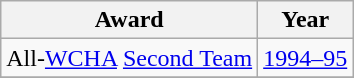<table class="wikitable">
<tr>
<th>Award</th>
<th>Year</th>
</tr>
<tr>
<td>All-<a href='#'>WCHA</a> <a href='#'>Second Team</a></td>
<td><a href='#'>1994–95</a></td>
</tr>
<tr>
</tr>
</table>
